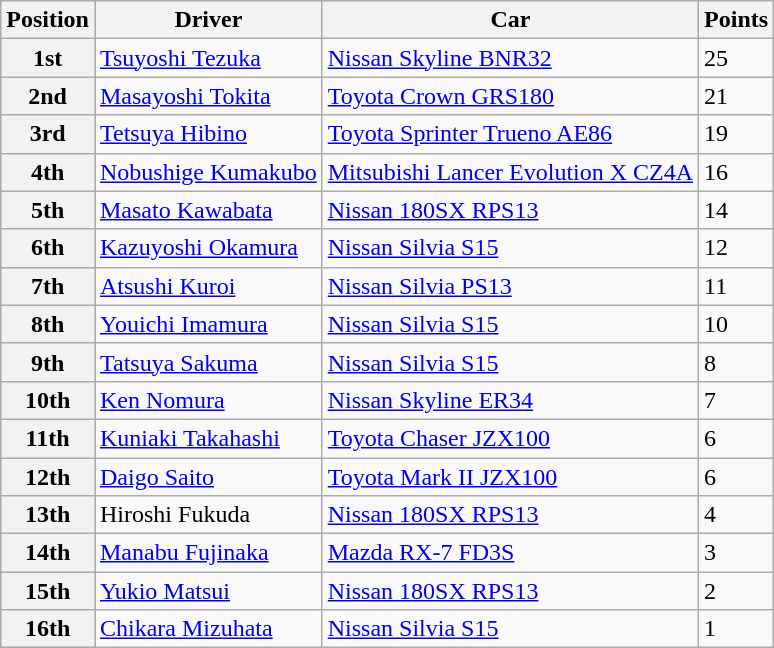<table class="wikitable">
<tr>
<th>Position</th>
<th>Driver</th>
<th>Car</th>
<th>Points</th>
</tr>
<tr>
<th>1st</th>
<td><a href='#'>Tsuyoshi Tezuka</a></td>
<td><a href='#'>Nissan Skyline BNR32</a></td>
<td>25</td>
</tr>
<tr>
<th>2nd</th>
<td><a href='#'>Masayoshi Tokita</a></td>
<td><a href='#'>Toyota Crown GRS180</a></td>
<td>21</td>
</tr>
<tr>
<th>3rd</th>
<td><a href='#'>Tetsuya Hibino</a></td>
<td><a href='#'>Toyota Sprinter Trueno AE86</a></td>
<td>19</td>
</tr>
<tr>
<th>4th</th>
<td><a href='#'>Nobushige Kumakubo</a></td>
<td><a href='#'>Mitsubishi Lancer Evolution X CZ4A</a></td>
<td>16</td>
</tr>
<tr>
<th>5th</th>
<td><a href='#'>Masato Kawabata</a></td>
<td><a href='#'>Nissan 180SX RPS13</a></td>
<td>14</td>
</tr>
<tr>
<th>6th</th>
<td><a href='#'>Kazuyoshi Okamura</a></td>
<td><a href='#'>Nissan Silvia S15</a></td>
<td>12</td>
</tr>
<tr>
<th>7th</th>
<td><a href='#'>Atsushi Kuroi</a></td>
<td><a href='#'>Nissan Silvia PS13</a></td>
<td>11</td>
</tr>
<tr>
<th>8th</th>
<td><a href='#'>Youichi Imamura</a></td>
<td><a href='#'>Nissan Silvia S15</a></td>
<td>10</td>
</tr>
<tr>
<th>9th</th>
<td><a href='#'>Tatsuya Sakuma</a></td>
<td><a href='#'>Nissan Silvia S15</a></td>
<td>8</td>
</tr>
<tr>
<th>10th</th>
<td><a href='#'>Ken Nomura</a></td>
<td><a href='#'>Nissan Skyline ER34</a></td>
<td>7</td>
</tr>
<tr>
<th>11th</th>
<td><a href='#'>Kuniaki Takahashi</a></td>
<td><a href='#'>Toyota Chaser JZX100</a></td>
<td>6</td>
</tr>
<tr>
<th>12th</th>
<td><a href='#'>Daigo Saito</a></td>
<td><a href='#'>Toyota Mark II JZX100</a></td>
<td>6</td>
</tr>
<tr>
<th>13th</th>
<td>Hiroshi Fukuda</td>
<td><a href='#'>Nissan 180SX RPS13</a></td>
<td>4</td>
</tr>
<tr>
<th>14th</th>
<td><a href='#'>Manabu Fujinaka</a></td>
<td><a href='#'>Mazda RX-7 FD3S</a></td>
<td>3</td>
</tr>
<tr>
<th>15th</th>
<td><a href='#'>Yukio Matsui</a></td>
<td><a href='#'>Nissan 180SX RPS13</a></td>
<td>2</td>
</tr>
<tr>
<th>16th</th>
<td><a href='#'>Chikara Mizuhata</a></td>
<td><a href='#'>Nissan Silvia S15</a></td>
<td>1</td>
</tr>
</table>
